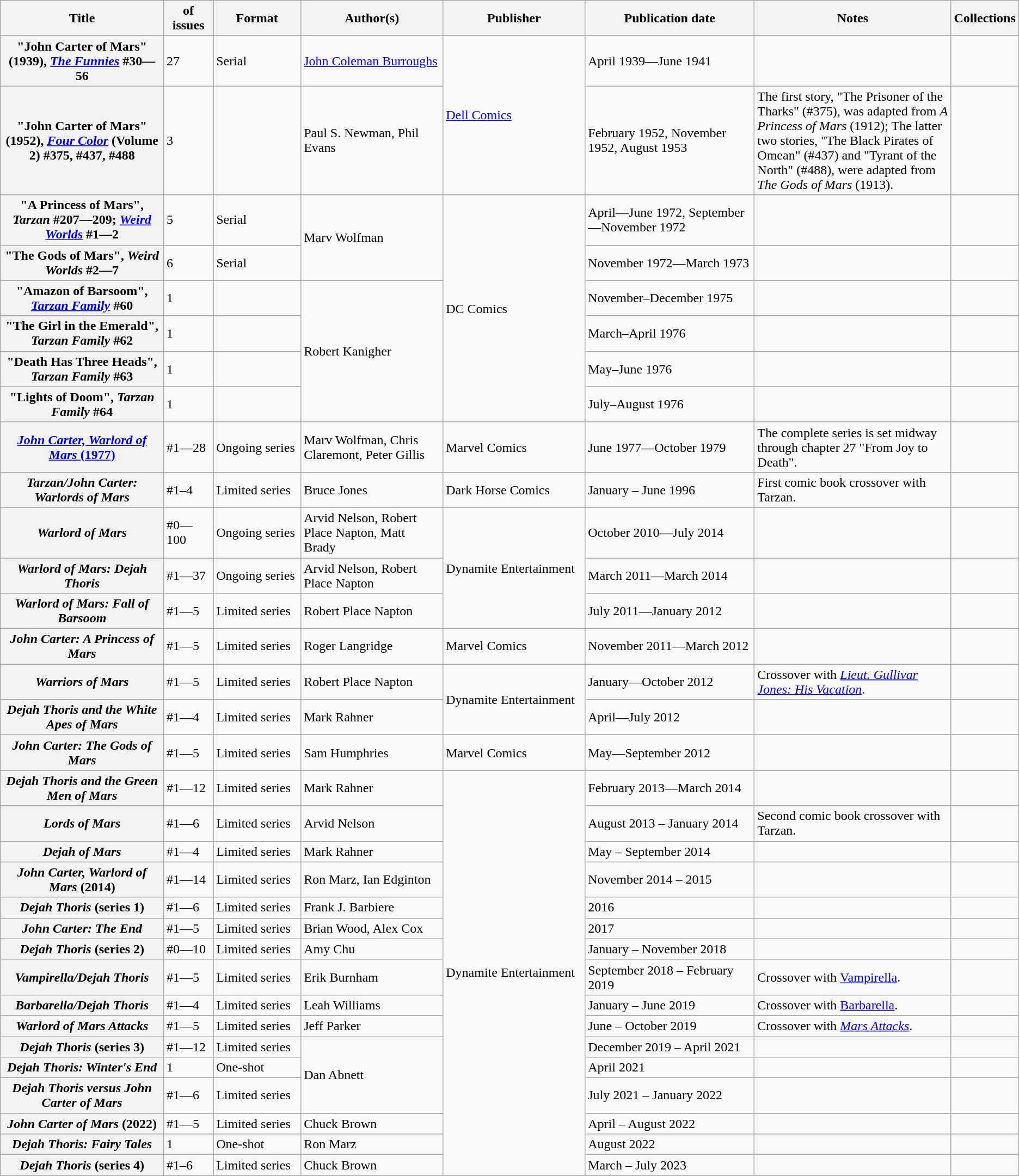<table class="wikitable">
<tr>
<th>Title</th>
<th style="width:40pt"> of issues</th>
<th style="width:75pt">Format</th>
<th style="width:125pt">Author(s)</th>
<th style="width:125pt">Publisher</th>
<th style="width:150pt">Publication date</th>
<th style="width:175pt">Notes</th>
<th>Collections</th>
</tr>
<tr>
<th>"John Carter of Mars" (1939), <em><a href='#'>The Funnies</a></em> #30—56</th>
<td>27</td>
<td>Serial</td>
<td><a href='#'>John Coleman Burroughs</a></td>
<td rowspan="2"><a href='#'>Dell Comics</a></td>
<td>April 1939—June 1941</td>
<td></td>
<td></td>
</tr>
<tr>
<th>"John Carter of Mars" (1952), <em><a href='#'>Four Color</a></em> (Volume 2) #375, #437, #488</th>
<td>3</td>
<td></td>
<td>Paul S. Newman, Phil Evans</td>
<td>February 1952, November 1952, August 1953</td>
<td>The first story, "The Prisoner of the Tharks" (#375), was adapted from <em>A Princess of Mars</em> (1912); The latter two stories, "The Black Pirates of Omean" (#437) and "Tyrant of the North" (#488), were adapted from <em>The Gods of Mars</em> (1913).</td>
<td></td>
</tr>
<tr>
<th>"A Princess of Mars", <em>Tarzan</em> #207—209; <em><a href='#'>Weird Worlds</a></em> #1—2</th>
<td>5</td>
<td>Serial</td>
<td rowspan="2">Marv Wolfman</td>
<td rowspan="6">DC Comics</td>
<td>April—June 1972, September—November 1972</td>
<td></td>
<td></td>
</tr>
<tr>
<th>"The Gods of Mars", <em>Weird Worlds</em> #2—7</th>
<td>6</td>
<td>Serial</td>
<td>November 1972—March 1973</td>
<td></td>
<td></td>
</tr>
<tr>
<th>"Amazon of Barsoom", <em><a href='#'>Tarzan Family</a></em> #60</th>
<td>1</td>
<td></td>
<td rowspan="4">Robert Kanigher</td>
<td>November–December 1975</td>
<td></td>
<td></td>
</tr>
<tr>
<th>"The Girl in the Emerald", <em>Tarzan Family</em> #62</th>
<td>1</td>
<td></td>
<td>March–April 1976</td>
<td></td>
<td></td>
</tr>
<tr>
<th>"Death Has Three Heads", <em>Tarzan Family</em> #63</th>
<td>1</td>
<td></td>
<td>May–June 1976</td>
<td></td>
<td></td>
</tr>
<tr>
<th>"Lights of Doom", <em>Tarzan Family</em> #64</th>
<td>1</td>
<td></td>
<td>July–August 1976</td>
<td></td>
<td></td>
</tr>
<tr>
<th><a href='#'><em>John Carter, Warlord of Mars</em> (1977)</a></th>
<td>#1—28</td>
<td>Ongoing series</td>
<td>Marv Wolfman, Chris Claremont, Peter Gillis</td>
<td>Marvel Comics</td>
<td>June 1977—October 1979</td>
<td>The complete series is set midway through chapter 27 "From Joy to Death".</td>
<td></td>
</tr>
<tr>
<th><em>Tarzan/John Carter: Warlords of Mars</em></th>
<td>#1–4</td>
<td>Limited series</td>
<td>Bruce Jones</td>
<td>Dark Horse Comics</td>
<td>January – June 1996</td>
<td>First comic book crossover with Tarzan.</td>
<td></td>
</tr>
<tr>
<th><em>Warlord of Mars</em></th>
<td>#0—100</td>
<td>Ongoing series</td>
<td>Arvid Nelson, Robert Place Napton, Matt Brady</td>
<td rowspan="3">Dynamite Entertainment</td>
<td>October 2010—July 2014</td>
<td></td>
<td></td>
</tr>
<tr>
<th><em>Warlord of Mars: Dejah Thoris</em></th>
<td>#1—37</td>
<td>Ongoing series</td>
<td>Arvid Nelson, Robert Place Napton</td>
<td>March 2011—March 2014</td>
<td></td>
<td></td>
</tr>
<tr>
<th><em>Warlord of Mars: Fall of Barsoom</em></th>
<td>#1—5</td>
<td>Limited series</td>
<td>Robert Place Napton</td>
<td>July 2011—January 2012</td>
<td></td>
<td></td>
</tr>
<tr>
<th><em>John Carter: A Princess of Mars</em></th>
<td>#1—5</td>
<td>Limited series</td>
<td>Roger Langridge</td>
<td>Marvel Comics</td>
<td>November 2011—March 2012</td>
<td></td>
<td></td>
</tr>
<tr>
<th><em>Warriors of Mars</em></th>
<td>#1—5</td>
<td>Limited series</td>
<td>Robert Place Napton</td>
<td rowspan="2">Dynamite Entertainment</td>
<td>January—October 2012</td>
<td>Crossover with <em><a href='#'>Lieut. Gullivar Jones: His Vacation</a></em>.</td>
<td></td>
</tr>
<tr>
<th><em>Dejah Thoris and the White Apes of Mars</em></th>
<td>#1—4</td>
<td>Limited series</td>
<td>Mark Rahner</td>
<td>April—July 2012</td>
<td></td>
<td></td>
</tr>
<tr>
<th><em>John Carter: The Gods of Mars</em></th>
<td>#1—5</td>
<td>Limited series</td>
<td>Sam Humphries</td>
<td>Marvel Comics</td>
<td>May—September 2012</td>
<td></td>
<td></td>
</tr>
<tr>
<th><em>Dejah Thoris and the Green Men of Mars</em></th>
<td>#1—12</td>
<td>Limited series</td>
<td>Mark Rahner</td>
<td rowspan="16">Dynamite Entertainment</td>
<td>February 2013—March 2014</td>
<td></td>
<td></td>
</tr>
<tr>
<th><em>Lords of Mars</em></th>
<td>#1—6</td>
<td>Limited series</td>
<td>Arvid Nelson</td>
<td>August 2013 – January 2014</td>
<td>Second comic book crossover with Tarzan.</td>
<td></td>
</tr>
<tr>
<th><em>Dejah of Mars</em></th>
<td>#1—4</td>
<td>Limited series</td>
<td>Mark Rahner</td>
<td>May – September 2014</td>
<td></td>
<td></td>
</tr>
<tr>
<th><em>John Carter, Warlord of Mars</em> (2014)</th>
<td>#1—14</td>
<td>Limited series</td>
<td>Ron Marz, Ian Edginton</td>
<td>November 2014 – 2015</td>
<td></td>
<td></td>
</tr>
<tr>
<th><em>Dejah Thoris</em> (series 1)</th>
<td>#1—6</td>
<td>Limited series</td>
<td>Frank J. Barbiere</td>
<td>2016</td>
<td></td>
<td></td>
</tr>
<tr>
<th><em>John Carter: The End</em></th>
<td>#1—5</td>
<td>Limited series</td>
<td>Brian Wood, Alex Cox</td>
<td>2017</td>
<td></td>
<td></td>
</tr>
<tr>
<th><em>Dejah Thoris</em> (series 2)</th>
<td>#0—10</td>
<td>Limited series</td>
<td>Amy Chu</td>
<td>January – November 2018</td>
<td></td>
<td></td>
</tr>
<tr>
<th><em>Vampirella/Dejah Thoris</em></th>
<td>#1—5</td>
<td>Limited series</td>
<td>Erik Burnham</td>
<td>September 2018 – February 2019</td>
<td>Crossover with <a href='#'>Vampirella</a>.</td>
<td></td>
</tr>
<tr>
<th><em>Barbarella/Dejah Thoris</em></th>
<td>#1—4</td>
<td>Limited series</td>
<td>Leah Williams</td>
<td>January – June 2019</td>
<td>Crossover with <a href='#'>Barbarella</a>.</td>
<td></td>
</tr>
<tr>
<th><em>Warlord of Mars Attacks</em></th>
<td>#1—5</td>
<td>Limited series</td>
<td>Jeff Parker</td>
<td>June – October 2019</td>
<td>Crossover with <em><a href='#'>Mars Attacks</a></em>.</td>
<td></td>
</tr>
<tr>
<th><em>Dejah Thoris</em> (series 3)</th>
<td>#1—12</td>
<td>Limited series</td>
<td rowspan="3">Dan Abnett</td>
<td>December 2019 – April 2021</td>
<td></td>
<td></td>
</tr>
<tr>
<th><em>Dejah Thoris: Winter's End</em></th>
<td>1</td>
<td>One-shot</td>
<td>April 2021</td>
<td></td>
<td></td>
</tr>
<tr>
<th><em>Dejah Thoris versus John Carter of Mars</em></th>
<td>#1—6</td>
<td>Limited series</td>
<td>July 2021 – January 2022</td>
<td></td>
<td></td>
</tr>
<tr>
<th><em>John Carter of Mars</em> (2022)</th>
<td>#1—5</td>
<td>Limited series</td>
<td>Chuck Brown</td>
<td>April – August 2022</td>
<td></td>
<td></td>
</tr>
<tr>
<th><em>Dejah Thoris: Fairy Tales</em></th>
<td>1</td>
<td>One-shot</td>
<td>Ron Marz</td>
<td>August 2022</td>
<td></td>
<td></td>
</tr>
<tr>
<th><em>Dejah Thoris</em> (series 4)</th>
<td>#1–6</td>
<td>Limited series</td>
<td>Chuck Brown</td>
<td>March – July 2023</td>
<td></td>
<td></td>
</tr>
</table>
